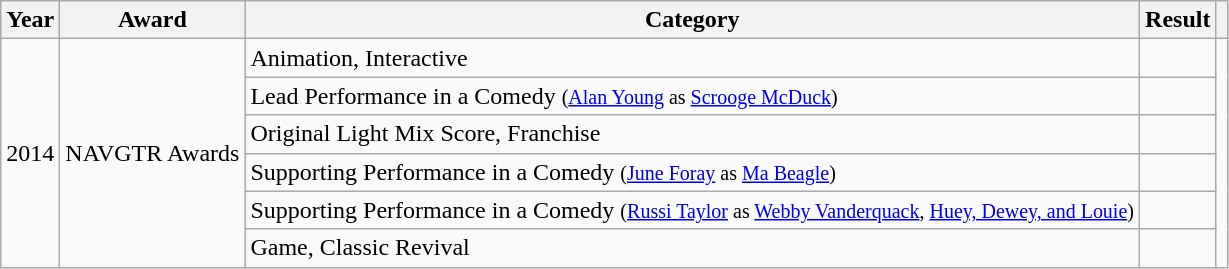<table class="wikitable sortable">
<tr>
<th>Year</th>
<th>Award</th>
<th>Category</th>
<th>Result</th>
<th></th>
</tr>
<tr>
<td style="text-align:center;" rowspan="6">2014</td>
<td rowspan="6">NAVGTR Awards</td>
<td>Animation, Interactive</td>
<td></td>
<td rowspan="6" style="text-align:center;"></td>
</tr>
<tr>
<td>Lead Performance in a Comedy <small>(<a href='#'>Alan Young</a> as <a href='#'>Scrooge McDuck</a>)</small></td>
<td></td>
</tr>
<tr>
<td>Original Light Mix Score, Franchise</td>
<td></td>
</tr>
<tr>
<td>Supporting Performance in a Comedy <small>(<a href='#'>June Foray</a> as <a href='#'>Ma Beagle</a>)</small></td>
<td></td>
</tr>
<tr>
<td>Supporting Performance in a Comedy <small>(<a href='#'>Russi Taylor</a> as <a href='#'>Webby Vanderquack</a>, <a href='#'>Huey, Dewey, and Louie</a>)</small></td>
<td></td>
</tr>
<tr>
<td>Game, Classic Revival</td>
<td></td>
</tr>
</table>
